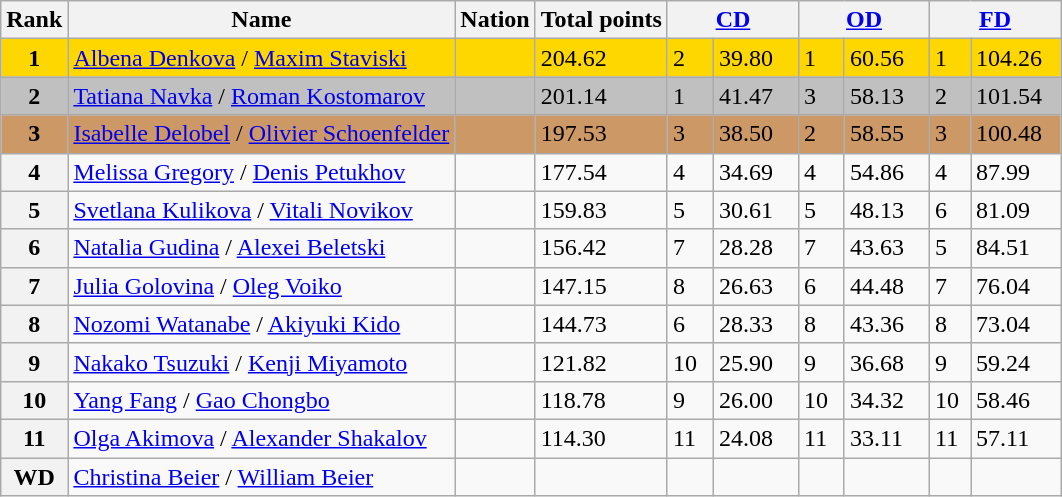<table class="wikitable">
<tr>
<th>Rank</th>
<th>Name</th>
<th>Nation</th>
<th>Total points</th>
<th colspan="2" width="80px"><a href='#'>CD</a></th>
<th colspan="2" width="80px"><a href='#'>OD</a></th>
<th colspan="2" width="80px"><a href='#'>FD</a></th>
</tr>
<tr bgcolor="gold">
<td align="center"><strong>1</strong></td>
<td><a href='#'>Albena Denkova</a> / <a href='#'>Maxim Staviski</a></td>
<td></td>
<td>204.62</td>
<td>2</td>
<td>39.80</td>
<td>1</td>
<td>60.56</td>
<td>1</td>
<td>104.26</td>
</tr>
<tr bgcolor="silver">
<td align="center"><strong>2</strong></td>
<td><a href='#'>Tatiana Navka</a> / <a href='#'>Roman Kostomarov</a></td>
<td></td>
<td>201.14</td>
<td>1</td>
<td>41.47</td>
<td>3</td>
<td>58.13</td>
<td>2</td>
<td>101.54</td>
</tr>
<tr bgcolor="cc9966">
<td align="center"><strong>3</strong></td>
<td><a href='#'>Isabelle Delobel</a> / <a href='#'>Olivier Schoenfelder</a></td>
<td></td>
<td>197.53</td>
<td>3</td>
<td>38.50</td>
<td>2</td>
<td>58.55</td>
<td>3</td>
<td>100.48</td>
</tr>
<tr>
<th>4</th>
<td><a href='#'>Melissa Gregory</a> / <a href='#'>Denis Petukhov</a></td>
<td></td>
<td>177.54</td>
<td>4</td>
<td>34.69</td>
<td>4</td>
<td>54.86</td>
<td>4</td>
<td>87.99</td>
</tr>
<tr>
<th>5</th>
<td><a href='#'>Svetlana Kulikova</a> / <a href='#'>Vitali Novikov</a></td>
<td></td>
<td>159.83</td>
<td>5</td>
<td>30.61</td>
<td>5</td>
<td>48.13</td>
<td>6</td>
<td>81.09</td>
</tr>
<tr>
<th>6</th>
<td><a href='#'>Natalia Gudina</a> / <a href='#'>Alexei Beletski</a></td>
<td></td>
<td>156.42</td>
<td>7</td>
<td>28.28</td>
<td>7</td>
<td>43.63</td>
<td>5</td>
<td>84.51</td>
</tr>
<tr>
<th>7</th>
<td><a href='#'>Julia Golovina</a> / <a href='#'>Oleg Voiko</a></td>
<td></td>
<td>147.15</td>
<td>8</td>
<td>26.63</td>
<td>6</td>
<td>44.48</td>
<td>7</td>
<td>76.04</td>
</tr>
<tr>
<th>8</th>
<td><a href='#'>Nozomi Watanabe</a> / <a href='#'>Akiyuki Kido</a></td>
<td></td>
<td>144.73</td>
<td>6</td>
<td>28.33</td>
<td>8</td>
<td>43.36</td>
<td>8</td>
<td>73.04</td>
</tr>
<tr>
<th>9</th>
<td><a href='#'>Nakako Tsuzuki</a> / <a href='#'>Kenji Miyamoto</a></td>
<td></td>
<td>121.82</td>
<td>10</td>
<td>25.90</td>
<td>9</td>
<td>36.68</td>
<td>9</td>
<td>59.24</td>
</tr>
<tr>
<th>10</th>
<td><a href='#'>Yang Fang</a> / <a href='#'>Gao Chongbo</a></td>
<td></td>
<td>118.78</td>
<td>9</td>
<td>26.00</td>
<td>10</td>
<td>34.32</td>
<td>10</td>
<td>58.46</td>
</tr>
<tr>
<th>11</th>
<td><a href='#'>Olga Akimova</a> / <a href='#'>Alexander Shakalov</a></td>
<td></td>
<td>114.30</td>
<td>11</td>
<td>24.08</td>
<td>11</td>
<td>33.11</td>
<td>11</td>
<td>57.11</td>
</tr>
<tr>
<th>WD</th>
<td><a href='#'>Christina Beier</a> / <a href='#'>William Beier</a></td>
<td></td>
<td></td>
<td></td>
<td></td>
<td></td>
<td></td>
<td></td>
<td></td>
</tr>
</table>
